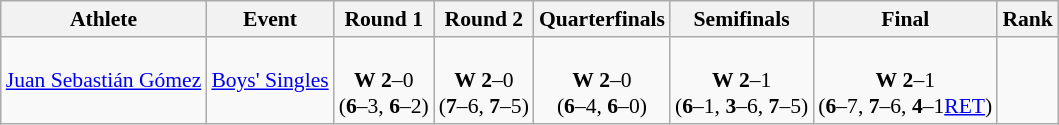<table class=wikitable style="font-size:90%">
<tr>
<th>Athlete</th>
<th>Event</th>
<th>Round 1</th>
<th>Round 2</th>
<th>Quarterfinals</th>
<th>Semifinals</th>
<th>Final</th>
<th>Rank</th>
</tr>
<tr>
<td><a href='#'>Juan Sebastián Gómez</a></td>
<td><a href='#'>Boys' Singles</a></td>
<td align=center><br><strong>W</strong> <strong>2</strong>–0<br> (<strong>6</strong>–3, <strong>6</strong>–2)</td>
<td align=center><br><strong>W</strong> <strong>2</strong>–0<br> (<strong>7</strong>–6, <strong>7</strong>–5)</td>
<td align=center><br><strong>W</strong> <strong>2</strong>–0<br> (<strong>6</strong>–4, <strong>6</strong>–0)</td>
<td align=center><br><strong>W</strong> <strong>2</strong>–1<br> (<strong>6</strong>–1, <strong>3</strong>–6, <strong>7</strong>–5)</td>
<td align=center><br><strong>W</strong> <strong>2</strong>–1<br> (<strong>6</strong>–7, <strong>7</strong>–6, <strong>4</strong>–1<a href='#'>RET</a>)</td>
<td align=center></td>
</tr>
</table>
